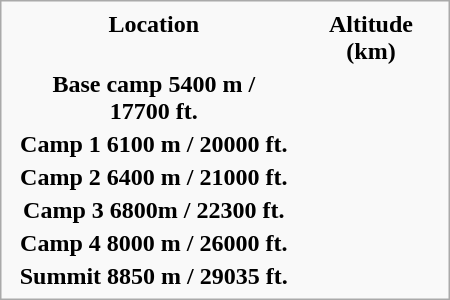<table class="infobox" style="width:300px">
<tr>
<th scope=col>Location</th>
<th scope=col colspan=2>Altitude (km)</th>
</tr>
<tr>
<th>Base camp 5400 m / 17700 ft.</th>
<td></td>
</tr>
<tr>
<th>Camp 1 6100 m  / 20000 ft.</th>
<td></td>
</tr>
<tr>
<th>Camp 2 6400 m / 21000 ft.</th>
<td></td>
</tr>
<tr>
<th>Camp 3 6800m /  22300 ft.</th>
<td></td>
</tr>
<tr>
<th>Camp 4 8000 m / 26000 ft.</th>
<td></td>
</tr>
<tr>
<th>Summit 8850 m / 29035 ft.</th>
<td></td>
</tr>
</table>
